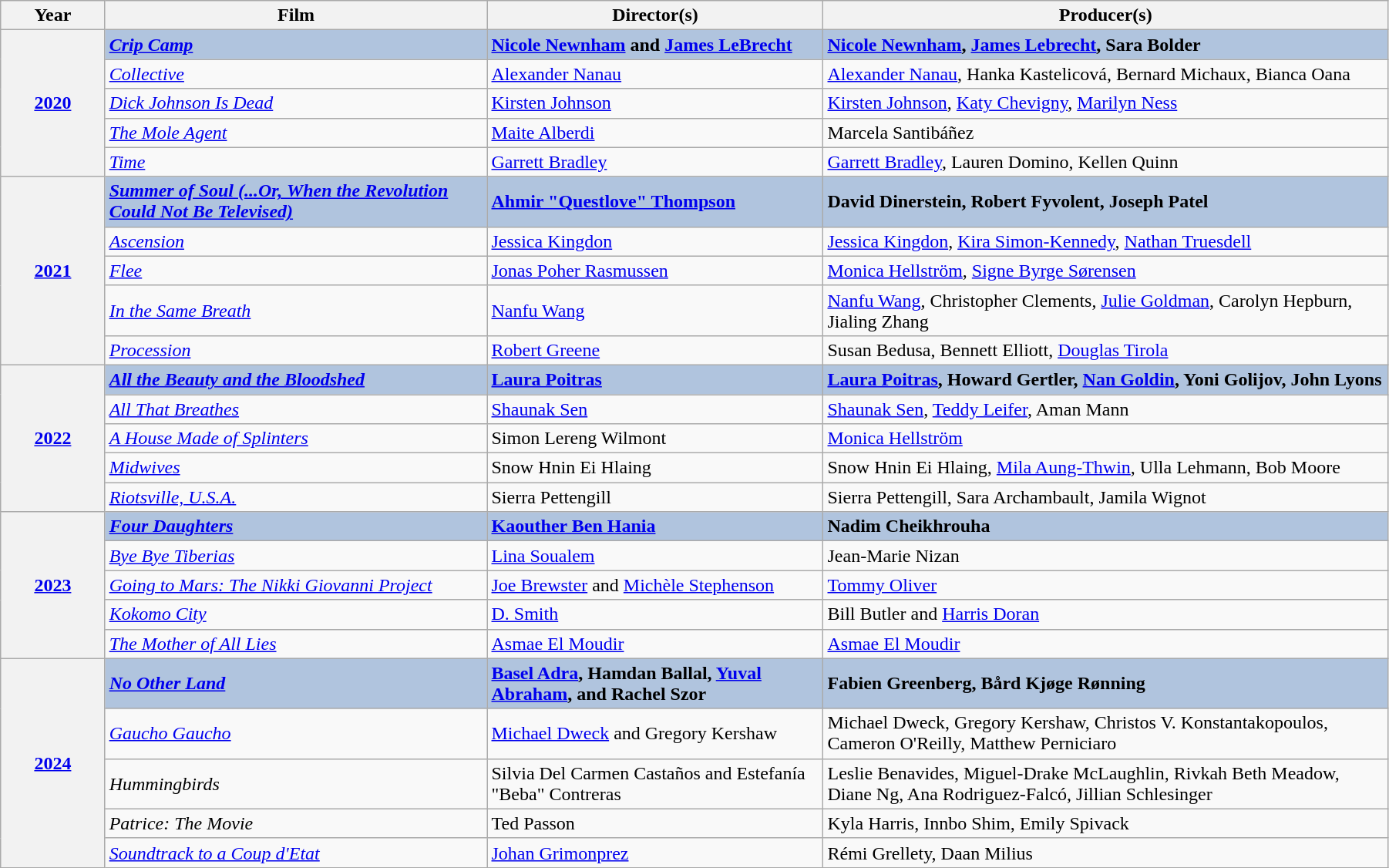<table class="wikitable" width="95%" cellpadding="5">
<tr>
<th width="100">Year</th>
<th width="400">Film</th>
<th width="350">Director(s)</th>
<th width="600">Producer(s)</th>
</tr>
<tr>
<th rowspan="5" style="text-align:center;"><a href='#'>2020</a><br></th>
<td style="background:#B0C4DE"><strong><em><a href='#'>Crip Camp</a></em></strong></td>
<td style="background:#B0C4DE"><strong><a href='#'>Nicole Newnham</a> and <a href='#'>James LeBrecht</a></strong></td>
<td style="background:#B0C4DE"><strong><a href='#'>Nicole Newnham</a>, <a href='#'>James Lebrecht</a>, Sara Bolder</strong></td>
</tr>
<tr>
<td><em><a href='#'>Collective</a></em></td>
<td><a href='#'>Alexander Nanau</a></td>
<td><a href='#'>Alexander Nanau</a>,  Hanka Kastelicová, Bernard Michaux, Bianca Oana</td>
</tr>
<tr>
<td><em><a href='#'>Dick Johnson Is Dead</a></em></td>
<td><a href='#'>Kirsten Johnson</a></td>
<td><a href='#'>Kirsten Johnson</a>, <a href='#'>Katy Chevigny</a>, <a href='#'>Marilyn Ness</a></td>
</tr>
<tr>
<td><em><a href='#'>The Mole Agent</a></em></td>
<td><a href='#'>Maite Alberdi</a></td>
<td>Marcela Santibáñez</td>
</tr>
<tr>
<td><em><a href='#'>Time</a></em></td>
<td><a href='#'>Garrett Bradley</a></td>
<td><a href='#'>Garrett Bradley</a>, Lauren Domino, Kellen Quinn</td>
</tr>
<tr>
<th rowspan="5" style="text-align:center;"><a href='#'>2021</a><br></th>
<td style="background:#B0C4DE"><strong><em><a href='#'>Summer of Soul (...Or, When the Revolution Could Not Be Televised)</a></em></strong></td>
<td style="background:#B0C4DE"><strong><a href='#'>Ahmir "Questlove" Thompson</a></strong></td>
<td style="background:#B0C4DE"><strong> David Dinerstein, Robert Fyvolent, Joseph Patel </strong></td>
</tr>
<tr>
<td><em><a href='#'>Ascension</a></em></td>
<td><a href='#'>Jessica Kingdon</a></td>
<td><a href='#'>Jessica Kingdon</a>, <a href='#'>Kira Simon-Kennedy</a>, <a href='#'>Nathan Truesdell</a></td>
</tr>
<tr>
<td><em><a href='#'>Flee</a></em></td>
<td><a href='#'>Jonas Poher Rasmussen</a></td>
<td><a href='#'>Monica Hellström</a>, <a href='#'>Signe Byrge Sørensen</a></td>
</tr>
<tr>
<td><em><a href='#'>In the Same Breath</a></em></td>
<td><a href='#'>Nanfu Wang</a></td>
<td><a href='#'>Nanfu Wang</a>, Christopher Clements, <a href='#'>Julie Goldman</a>, Carolyn Hepburn, Jialing Zhang</td>
</tr>
<tr>
<td><em><a href='#'>Procession</a></em></td>
<td><a href='#'>Robert Greene</a></td>
<td>Susan Bedusa, Bennett Elliott, <a href='#'>Douglas Tirola</a></td>
</tr>
<tr>
<th rowspan="5" style="text-align:center;"><a href='#'>2022</a><br></th>
<td style="background:#B0C4DE"><strong><em><a href='#'>All the Beauty and the Bloodshed</a></em></strong></td>
<td style="background:#B0C4DE"><strong><a href='#'>Laura Poitras</a></strong></td>
<td style="background:#B0C4DE"><strong><a href='#'>Laura Poitras</a>, Howard Gertler, <a href='#'>Nan Goldin</a>, Yoni Golijov, John Lyons</strong></td>
</tr>
<tr>
<td><em><a href='#'>All That Breathes</a></em></td>
<td><a href='#'>Shaunak Sen</a></td>
<td><a href='#'>Shaunak Sen</a>, <a href='#'>Teddy Leifer</a>, Aman Mann</td>
</tr>
<tr>
<td><em><a href='#'>A House Made of Splinters</a></em></td>
<td>Simon Lereng Wilmont</td>
<td><a href='#'>Monica Hellström</a></td>
</tr>
<tr>
<td><em><a href='#'>Midwives</a></em></td>
<td>Snow Hnin Ei Hlaing</td>
<td>Snow Hnin Ei Hlaing, <a href='#'>Mila Aung-Thwin</a>, Ulla Lehmann, Bob Moore</td>
</tr>
<tr>
<td><em><a href='#'>Riotsville, U.S.A.</a></em></td>
<td>Sierra Pettengill</td>
<td>Sierra Pettengill, Sara Archambault, Jamila Wignot</td>
</tr>
<tr>
<th rowspan="5" style="text-align:center;"><a href='#'>2023</a><br></th>
<td style="background:#B0C4DE"><strong><em><a href='#'>Four Daughters</a></em></strong></td>
<td style="background:#B0C4DE"><strong><a href='#'>Kaouther Ben Hania</a></strong></td>
<td style="background:#B0C4DE"><strong>Nadim Cheikhrouha</strong></td>
</tr>
<tr>
<td><em><a href='#'>Bye Bye Tiberias</a></em></td>
<td><a href='#'>Lina Soualem</a></td>
<td>Jean-Marie Nizan</td>
</tr>
<tr>
<td><em><a href='#'>Going to Mars: The Nikki Giovanni Project</a></em></td>
<td><a href='#'>Joe Brewster</a> and <a href='#'>Michèle Stephenson</a></td>
<td><a href='#'>Tommy Oliver</a></td>
</tr>
<tr>
<td><em><a href='#'>Kokomo City</a></em></td>
<td><a href='#'>D. Smith</a></td>
<td>Bill Butler and <a href='#'>Harris Doran</a></td>
</tr>
<tr>
<td><em><a href='#'>The Mother of All Lies</a></em></td>
<td><a href='#'>Asmae El Moudir</a></td>
<td><a href='#'>Asmae El Moudir</a></td>
</tr>
<tr>
<th rowspan="5" style="text-align:center;"><a href='#'>2024</a><br></th>
<td style="background:#B0C4DE"><strong><em><a href='#'>No Other Land</a></em></strong></td>
<td style="background:#B0C4DE"><strong><a href='#'>Basel Adra</a>, Hamdan Ballal, <a href='#'>Yuval Abraham</a>, and Rachel Szor</strong></td>
<td style="background:#B0C4DE"><strong>Fabien Greenberg, Bård Kjøge Rønning</strong></td>
</tr>
<tr>
<td><em><a href='#'>Gaucho Gaucho</a></em></td>
<td><a href='#'>Michael Dweck</a> and Gregory Kershaw</td>
<td>Michael Dweck, Gregory Kershaw, Christos V. Konstantakopoulos, Cameron O'Reilly, Matthew Perniciaro</td>
</tr>
<tr>
<td><em>Hummingbirds</em></td>
<td>Silvia Del Carmen Castaños and Estefanía "Beba" Contreras</td>
<td>Leslie Benavides, Miguel-Drake McLaughlin, Rivkah Beth Meadow, Diane Ng, Ana Rodriguez-Falcó, Jillian Schlesinger</td>
</tr>
<tr>
<td><em>Patrice: The Movie</em></td>
<td>Ted Passon</td>
<td>Kyla Harris, Innbo Shim, Emily Spivack</td>
</tr>
<tr>
<td><em><a href='#'>Soundtrack to a Coup d'Etat</a></em></td>
<td><a href='#'>Johan Grimonprez</a></td>
<td>Rémi Grellety, Daan Milius</td>
</tr>
</table>
